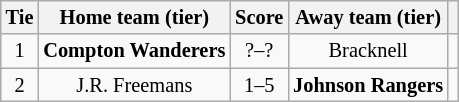<table class="wikitable" style="text-align:center; font-size:85%">
<tr>
<th>Tie</th>
<th>Home team (tier)</th>
<th>Score</th>
<th>Away team (tier)</th>
<th></th>
</tr>
<tr>
<td align="center">1</td>
<td><strong>Compton Wanderers</strong></td>
<td align="center">?–?</td>
<td>Bracknell</td>
<td></td>
</tr>
<tr>
<td align="center">2</td>
<td>J.R. Freemans</td>
<td align="center">1–5</td>
<td><strong>Johnson Rangers</strong></td>
<td></td>
</tr>
</table>
